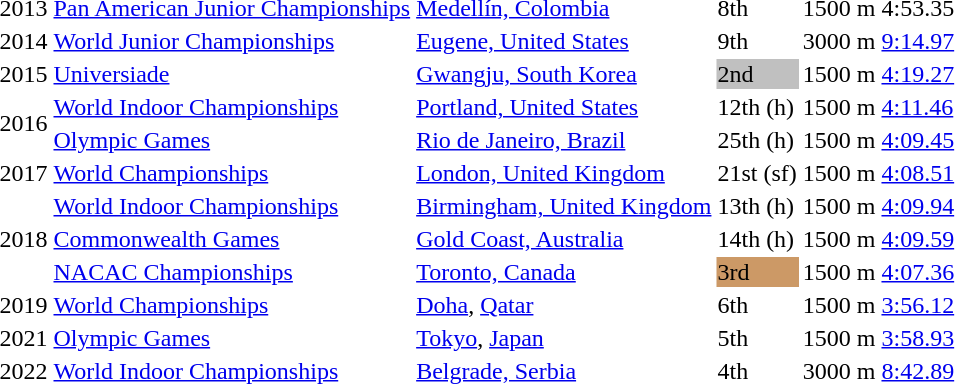<table>
<tr>
<td>2013</td>
<td><a href='#'>Pan American Junior Championships</a></td>
<td><a href='#'>Medellín, Colombia</a></td>
<td>8th</td>
<td>1500 m</td>
<td>4:53.35</td>
</tr>
<tr>
<td>2014</td>
<td><a href='#'>World Junior Championships</a></td>
<td><a href='#'>Eugene, United States</a></td>
<td>9th</td>
<td>3000 m</td>
<td><a href='#'>9:14.97</a></td>
</tr>
<tr>
<td>2015</td>
<td><a href='#'>Universiade</a></td>
<td><a href='#'>Gwangju, South Korea</a></td>
<td bgcolor=silver>2nd</td>
<td>1500 m</td>
<td><a href='#'>4:19.27</a></td>
</tr>
<tr>
<td rowspan=2>2016</td>
<td><a href='#'>World Indoor Championships</a></td>
<td><a href='#'>Portland, United States</a></td>
<td>12th (h)</td>
<td>1500 m</td>
<td><a href='#'>4:11.46</a></td>
</tr>
<tr>
<td><a href='#'>Olympic Games</a></td>
<td><a href='#'>Rio de Janeiro, Brazil</a></td>
<td>25th (h)</td>
<td>1500 m</td>
<td><a href='#'>4:09.45</a></td>
</tr>
<tr>
<td>2017</td>
<td><a href='#'>World Championships</a></td>
<td><a href='#'>London, United Kingdom</a></td>
<td>21st (sf)</td>
<td>1500 m</td>
<td><a href='#'>4:08.51</a></td>
</tr>
<tr>
<td rowspan=3>2018</td>
<td><a href='#'>World Indoor Championships</a></td>
<td><a href='#'>Birmingham, United Kingdom</a></td>
<td>13th (h)</td>
<td>1500 m</td>
<td><a href='#'>4:09.94</a></td>
</tr>
<tr>
<td><a href='#'>Commonwealth Games</a></td>
<td><a href='#'>Gold Coast, Australia</a></td>
<td>14th (h)</td>
<td>1500 m</td>
<td><a href='#'>4:09.59</a></td>
</tr>
<tr>
<td><a href='#'>NACAC Championships</a></td>
<td><a href='#'>Toronto, Canada</a></td>
<td bgcolor=cc9966>3rd</td>
<td>1500 m</td>
<td><a href='#'>4:07.36</a></td>
</tr>
<tr>
<td>2019</td>
<td><a href='#'>World Championships</a></td>
<td><a href='#'>Doha</a>, <a href='#'>Qatar</a></td>
<td>6th</td>
<td>1500 m</td>
<td><a href='#'>3:56.12</a></td>
</tr>
<tr>
<td>2021</td>
<td><a href='#'>Olympic Games</a></td>
<td><a href='#'>Tokyo</a>, <a href='#'>Japan</a></td>
<td>5th</td>
<td>1500 m</td>
<td><a href='#'>3:58.93</a></td>
</tr>
<tr>
<td>2022</td>
<td><a href='#'>World Indoor Championships</a></td>
<td><a href='#'>Belgrade, Serbia</a></td>
<td>4th</td>
<td>3000 m</td>
<td><a href='#'>8:42.89</a></td>
</tr>
</table>
